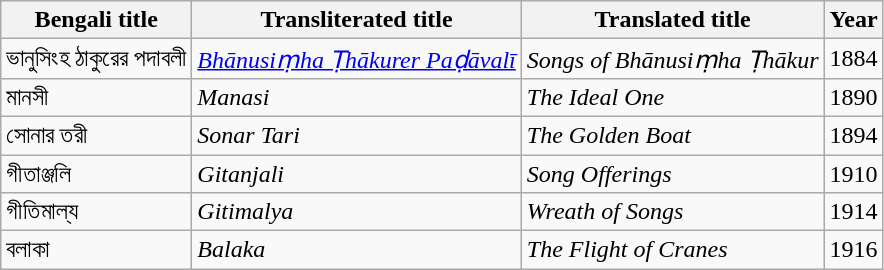<table class="wikitable">
<tr>
<th>Bengali title</th>
<th>Transliterated title</th>
<th>Translated title</th>
<th>Year</th>
</tr>
<tr>
<td>ভানুসিংহ ঠাকুরের পদাবলী</td>
<td><em><a href='#'>Bhānusiṃha Ṭhākurer Paḍāvalī</a></em></td>
<td><em>Songs of Bhānusiṃha Ṭhākur</em></td>
<td>1884</td>
</tr>
<tr>
<td>মানসী</td>
<td><em>Manasi</em></td>
<td><em>The Ideal One</em></td>
<td>1890</td>
</tr>
<tr>
<td>সোনার তরী</td>
<td><em>Sonar Tari</em></td>
<td><em>The Golden Boat</em></td>
<td>1894</td>
</tr>
<tr>
<td>গীতাঞ্জলি</td>
<td><em>Gitanjali</em></td>
<td><em>Song Offerings</em></td>
<td>1910</td>
</tr>
<tr>
<td>গীতিমাল্য</td>
<td><em>Gitimalya</em></td>
<td><em>Wreath of Songs</em></td>
<td>1914</td>
</tr>
<tr>
<td>বলাকা</td>
<td><em>Balaka</em></td>
<td><em>The Flight of Cranes</em></td>
<td>1916</td>
</tr>
</table>
